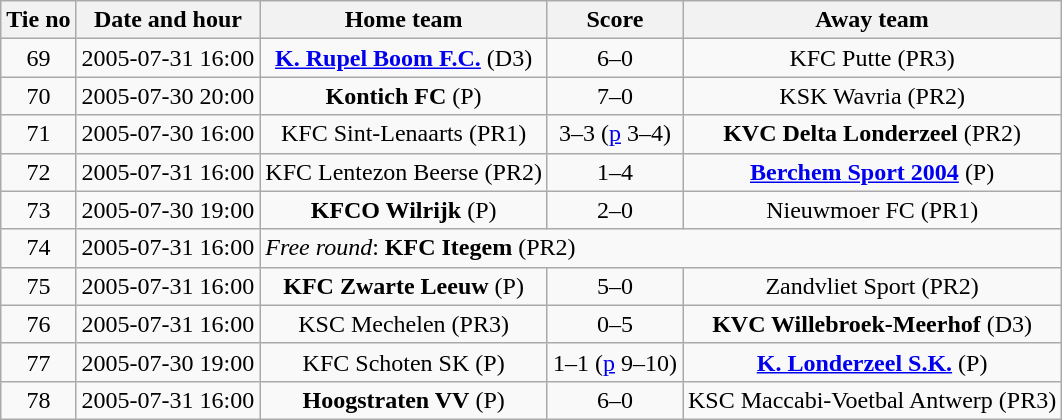<table class="wikitable" style="text-align: center">
<tr>
<th>Tie no</th>
<th>Date and hour</th>
<th>Home team</th>
<th>Score</th>
<th>Away team</th>
</tr>
<tr>
<td>69</td>
<td>2005-07-31 16:00</td>
<td><strong><a href='#'>K. Rupel Boom F.C.</a></strong> (D3)</td>
<td>6–0</td>
<td>KFC Putte (PR3)</td>
</tr>
<tr>
<td>70</td>
<td>2005-07-30 20:00</td>
<td><strong>Kontich FC</strong> (P)</td>
<td>7–0</td>
<td>KSK Wavria (PR2)</td>
</tr>
<tr>
<td>71</td>
<td>2005-07-30 16:00</td>
<td>KFC Sint-Lenaarts (PR1)</td>
<td>3–3 (<a href='#'>p</a> 3–4)</td>
<td><strong>KVC Delta Londerzeel</strong> (PR2)</td>
</tr>
<tr>
<td>72</td>
<td>2005-07-31 16:00</td>
<td>KFC Lentezon Beerse (PR2)</td>
<td>1–4</td>
<td><strong><a href='#'>Berchem Sport 2004</a></strong> (P)</td>
</tr>
<tr>
<td>73</td>
<td>2005-07-30 19:00</td>
<td><strong>KFCO Wilrijk</strong> (P)</td>
<td>2–0</td>
<td>Nieuwmoer FC (PR1)</td>
</tr>
<tr>
<td>74</td>
<td>2005-07-31 16:00</td>
<td colspan="3" style="text-align: left"><em>Free round</em>: <strong>KFC Itegem</strong> (PR2)</td>
</tr>
<tr>
<td>75</td>
<td>2005-07-31 16:00</td>
<td><strong>KFC Zwarte Leeuw</strong> (P)</td>
<td>5–0</td>
<td>Zandvliet Sport (PR2)</td>
</tr>
<tr>
<td>76</td>
<td>2005-07-31 16:00</td>
<td>KSC Mechelen (PR3)</td>
<td>0–5</td>
<td><strong>KVC Willebroek-Meerhof</strong> (D3)</td>
</tr>
<tr>
<td>77</td>
<td>2005-07-30 19:00</td>
<td>KFC Schoten SK (P)</td>
<td>1–1 (<a href='#'>p</a> 9–10)</td>
<td><strong><a href='#'>K. Londerzeel S.K.</a></strong> (P)</td>
</tr>
<tr>
<td>78</td>
<td>2005-07-31 16:00</td>
<td><strong>Hoogstraten VV</strong> (P)</td>
<td>6–0</td>
<td>KSC Maccabi-Voetbal Antwerp (PR3)</td>
</tr>
</table>
